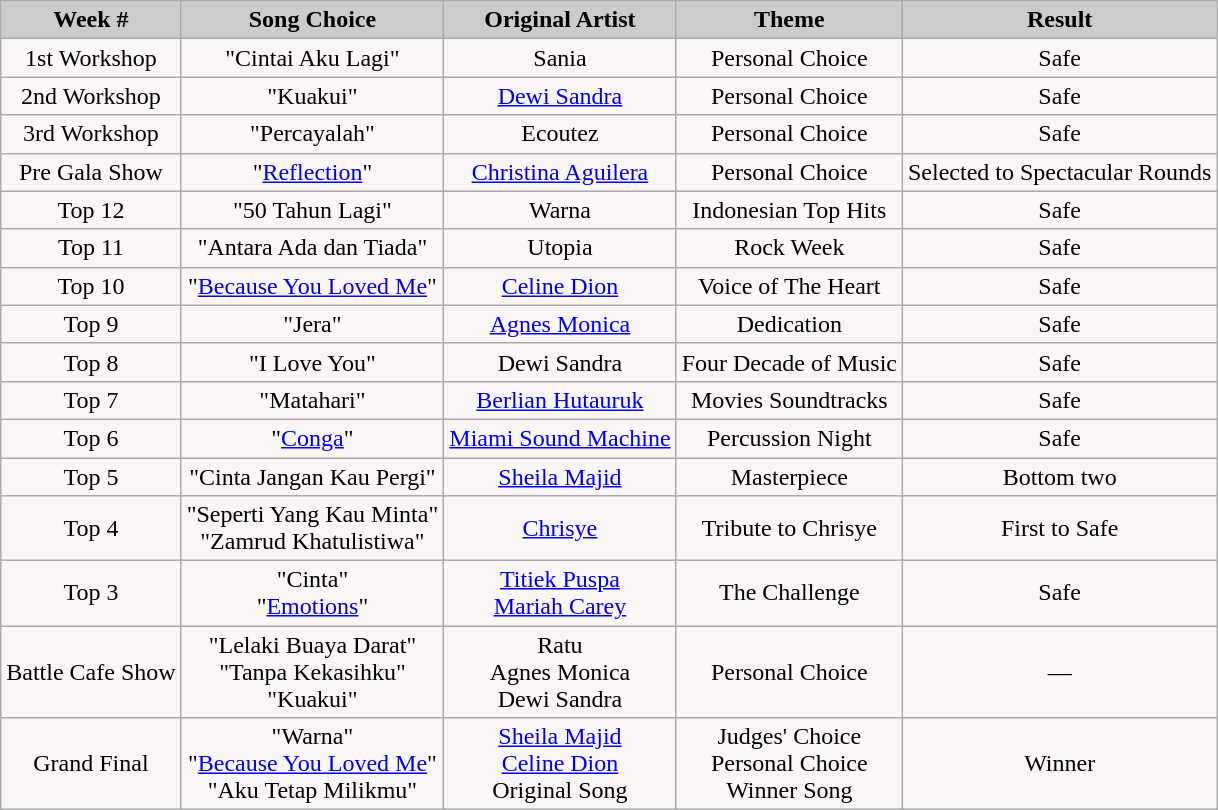<table class="wikitable" style="float:left;">
<tr style="text-align:Center; background:#ccc;">
<td colspan="100"><strong>Week #</strong></td>
<td colspan="100"><strong>Song Choice</strong></td>
<td colspan="100"><strong>Original Artist</strong></td>
<td colspan="100"><strong>Theme</strong></td>
<td colspan="100"><strong>Result</strong></td>
</tr>
<tr style="text-align:center; background:#faf6f6;">
<td colspan="100">1st Workshop</td>
<td colspan="100">"Cintai Aku Lagi"</td>
<td colspan="100">Sania</td>
<td colspan="100">Personal Choice</td>
<td colspan="100">Safe</td>
</tr>
<tr style="text-align:center; background:#faf6f6;">
<td colspan="100">2nd Workshop</td>
<td colspan="100">"Kuakui"</td>
<td colspan="100"><a href='#'>Dewi Sandra</a></td>
<td colspan="100">Personal Choice</td>
<td colspan="100">Safe</td>
</tr>
<tr style="text-align:center; background:#faf6f6;">
<td colspan="100">3rd Workshop</td>
<td colspan="100">"Percayalah"</td>
<td colspan="100">Ecoutez</td>
<td colspan="100">Personal Choice</td>
<td colspan="100">Safe</td>
</tr>
<tr>
<td colspan="100"  style="text-align:center; background:#faf6f6;">Pre Gala Show</td>
<td colspan="100"  style="text-align:center; background:#faf6f6;">"<a href='#'>Reflection</a>"</td>
<td colspan="100"  style="text-align:center; background:#faf6f6;"><a href='#'>Christina Aguilera</a></td>
<td colspan="100"  style="text-align:center; background:#faf6f6;">Personal Choice</td>
<td colspan="100"  style="text-align:center; background:#faf6f6;">Selected to Spectacular Rounds</td>
</tr>
<tr style="text-align:center; background:#faf6f6;">
<td colspan="100">Top 12</td>
<td colspan="100">"50 Tahun Lagi"</td>
<td colspan="100">Warna</td>
<td colspan="100">Indonesian Top Hits</td>
<td colspan="100">Safe</td>
</tr>
<tr style="text-align:center; background:#faf6f6;">
<td colspan="100">Top 11</td>
<td colspan="100">"Antara Ada dan Tiada"</td>
<td colspan="100">Utopia</td>
<td colspan="100">Rock Week</td>
<td colspan="100">Safe</td>
</tr>
<tr style="text-align:center; background:#faf6f6;">
<td colspan="100">Top 10</td>
<td colspan="100">"<a href='#'>Because You Loved Me</a>"</td>
<td colspan="100"><a href='#'>Celine Dion</a></td>
<td colspan="100">Voice of The Heart</td>
<td colspan="100">Safe</td>
</tr>
<tr style="text-align:center; background:#faf6f6;">
<td colspan="100">Top 9</td>
<td colspan="100">"Jera"</td>
<td colspan="100"><a href='#'>Agnes Monica</a></td>
<td colspan="100">Dedication</td>
<td colspan="100">Safe</td>
</tr>
<tr style="text-align:center; background:#faf6f6;">
<td colspan="100">Top 8</td>
<td colspan="100">"I Love You"</td>
<td colspan="100">Dewi Sandra</td>
<td colspan="100">Four Decade of Music</td>
<td colspan="100">Safe</td>
</tr>
<tr style="text-align:center; background:#faf6f6;">
<td colspan="100">Top 7</td>
<td colspan="100">"Matahari"</td>
<td colspan="100"><a href='#'>Berlian Hutauruk</a></td>
<td colspan="100">Movies Soundtracks</td>
<td colspan="100">Safe</td>
</tr>
<tr>
<td colspan="100"  style="text-align:center; background:#faf6f6;">Top 6</td>
<td colspan="100"  style="text-align:center; background:#faf6f6;">"<a href='#'>Conga</a>"</td>
<td colspan="100"  style="text-align:center; background:#faf6f6;"><a href='#'>Miami Sound Machine</a></td>
<td colspan="100"  style="text-align:center; background:#faf6f6;">Percussion Night</td>
<td colspan="100"  style="text-align:center; background:#faf6f6;">Safe</td>
</tr>
<tr style="text-align:center; background:#faf6f6;">
<td colspan="100">Top 5</td>
<td colspan="100">"Cinta Jangan Kau Pergi"</td>
<td colspan="100"><a href='#'>Sheila Majid</a></td>
<td colspan="100">Masterpiece</td>
<td colspan="100">Bottom two</td>
</tr>
<tr style="text-align:center; background:#faf6f6;">
<td colspan="100">Top 4</td>
<td colspan="100">"Seperti Yang Kau Minta" <br> "Zamrud Khatulistiwa"</td>
<td colspan="100"><a href='#'>Chrisye</a></td>
<td colspan="100">Tribute to Chrisye</td>
<td colspan="100">First to Safe</td>
</tr>
<tr>
<td colspan="100"  style="text-align:center; background:#faf6f6;">Top 3</td>
<td colspan="100"  style="text-align:center; background:#faf6f6;">"Cinta" <br> "<a href='#'>Emotions</a>"</td>
<td colspan="100"  style="text-align:center; background:#faf6f6;"><a href='#'>Titiek Puspa</a> <br> <a href='#'>Mariah Carey</a></td>
<td colspan="100"  style="text-align:center; background:#faf6f6;">The Challenge</td>
<td colspan="100"  style="text-align:center; background:#faf6f6;">Safe</td>
</tr>
<tr style="text-align:center; background:#faf6f6;">
<td colspan="100">Battle Cafe Show</td>
<td colspan="100">"Lelaki Buaya Darat" <br> "Tanpa Kekasihku" <br> "Kuakui"</td>
<td colspan="100">Ratu <br> Agnes Monica <br> Dewi Sandra</td>
<td colspan="100">Personal Choice</td>
<td colspan="100">—</td>
</tr>
<tr style="text-align:center; background:#faf6f6;">
<td colspan="100">Grand Final</td>
<td colspan="100">"Warna" <br> "<a href='#'>Because You Loved Me</a>" <br> "Aku Tetap Milikmu"</td>
<td colspan="100"><a href='#'>Sheila Majid</a> <br> <a href='#'>Celine Dion</a> <br> Original Song</td>
<td colspan="100">Judges' Choice <br> Personal Choice <br> Winner Song</td>
<td colspan="100">Winner</td>
</tr>
</table>
